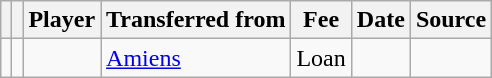<table class="wikitable plainrowheaders sortable">
<tr>
<th></th>
<th></th>
<th scope=col>Player</th>
<th !scope=col>Transferred from</th>
<th scope=col>Fee</th>
<th scope=col>Date</th>
<th scope=col>Source</th>
</tr>
<tr>
<td align="center"></td>
<td align="center"></td>
<td></td>
<td> <a href='#'>Amiens</a></td>
<td>Loan</td>
<td></td>
<td></td>
</tr>
</table>
